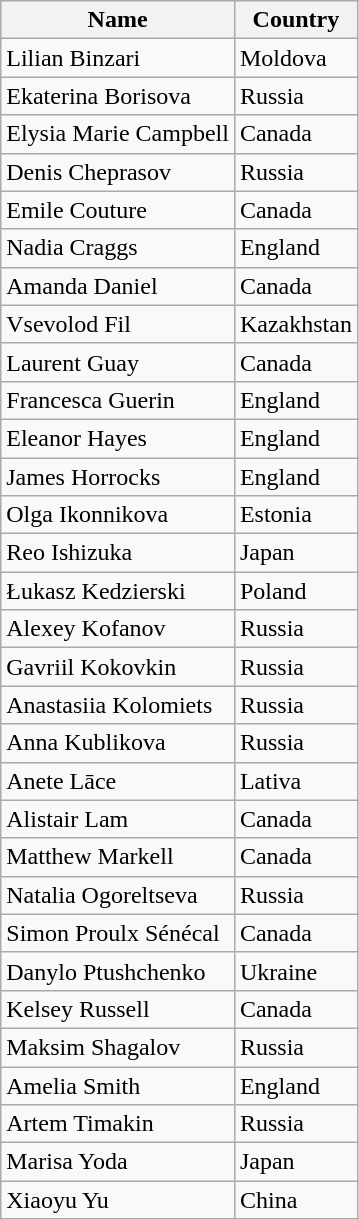<table class="wikitable">
<tr>
<th>Name</th>
<th>Country</th>
</tr>
<tr>
<td>Lilian Binzari</td>
<td>Moldova</td>
</tr>
<tr>
<td>Ekaterina Borisova</td>
<td>Russia</td>
</tr>
<tr>
<td>Elysia Marie Campbell</td>
<td>Canada</td>
</tr>
<tr>
<td>Denis Cheprasov</td>
<td>Russia</td>
</tr>
<tr>
<td>Emile Couture</td>
<td>Canada</td>
</tr>
<tr>
<td>Nadia Craggs</td>
<td>England</td>
</tr>
<tr>
<td>Amanda Daniel</td>
<td>Canada</td>
</tr>
<tr>
<td>Vsevolod Fil</td>
<td>Kazakhstan</td>
</tr>
<tr>
<td>Laurent Guay</td>
<td>Canada</td>
</tr>
<tr>
<td>Francesca Guerin</td>
<td>England</td>
</tr>
<tr>
<td>Eleanor Hayes</td>
<td>England</td>
</tr>
<tr>
<td>James Horrocks</td>
<td>England</td>
</tr>
<tr>
<td>Olga Ikonnikova</td>
<td>Estonia</td>
</tr>
<tr>
<td>Reo Ishizuka</td>
<td>Japan</td>
</tr>
<tr>
<td>Łukasz Kedzierski</td>
<td>Poland</td>
</tr>
<tr>
<td>Alexey Kofanov</td>
<td>Russia</td>
</tr>
<tr>
<td>Gavriil Kokovkin</td>
<td>Russia</td>
</tr>
<tr>
<td>Anastasiia Kolomiets</td>
<td>Russia</td>
</tr>
<tr>
<td>Anna Kublikova</td>
<td>Russia</td>
</tr>
<tr>
<td>Anete Lāce</td>
<td>Lativa</td>
</tr>
<tr>
<td>Alistair Lam</td>
<td>Canada</td>
</tr>
<tr>
<td>Matthew Markell</td>
<td>Canada</td>
</tr>
<tr>
<td>Natalia Ogoreltseva</td>
<td>Russia</td>
</tr>
<tr>
<td>Simon Proulx Sénécal</td>
<td>Canada</td>
</tr>
<tr>
<td>Danylo Ptushchenko</td>
<td>Ukraine</td>
</tr>
<tr>
<td>Kelsey Russell</td>
<td>Canada</td>
</tr>
<tr>
<td>Maksim Shagalov</td>
<td>Russia</td>
</tr>
<tr>
<td>Amelia Smith</td>
<td>England</td>
</tr>
<tr>
<td>Artem Timakin</td>
<td>Russia</td>
</tr>
<tr>
<td>Marisa Yoda</td>
<td>Japan</td>
</tr>
<tr>
<td>Xiaoyu Yu</td>
<td>China</td>
</tr>
</table>
